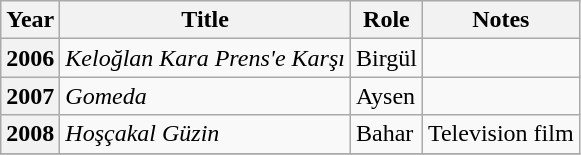<table class="wikitable plainrowheaders sortable">
<tr>
<th scope="col">Year</th>
<th scope="col">Title</th>
<th scope="col">Role</th>
<th scope="col" class="unsortable">Notes</th>
</tr>
<tr>
<th scope="row">2006</th>
<td><em>Keloğlan Kara Prens'e Karşı</em></td>
<td>Birgül</td>
<td></td>
</tr>
<tr>
<th scope="row">2007</th>
<td><em>Gomeda</em></td>
<td>Aysen</td>
<td></td>
</tr>
<tr>
<th scope="row">2008</th>
<td><em>Hoşçakal Güzin</em></td>
<td>Bahar</td>
<td>Television film</td>
</tr>
<tr>
</tr>
</table>
